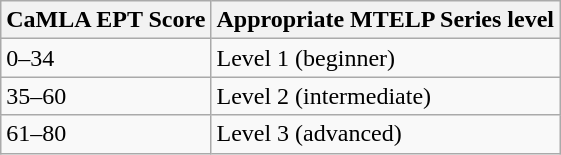<table class="wikitable">
<tr>
<th>CaMLA EPT Score</th>
<th>Appropriate MTELP Series level</th>
</tr>
<tr>
<td>0–34</td>
<td>Level 1 (beginner)</td>
</tr>
<tr>
<td>35–60</td>
<td>Level 2 (intermediate)</td>
</tr>
<tr>
<td>61–80</td>
<td>Level 3 (advanced)</td>
</tr>
</table>
